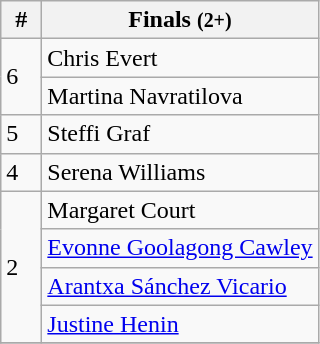<table class="wikitable" style="display:inline-table;">
<tr>
<th width=20>#</th>
<th>Finals <small>(2+)</small></th>
</tr>
<tr>
<td rowspan=2>6</td>
<td> Chris Evert</td>
</tr>
<tr>
<td> Martina Navratilova</td>
</tr>
<tr>
<td>5</td>
<td> Steffi Graf</td>
</tr>
<tr>
<td>4</td>
<td> Serena Williams</td>
</tr>
<tr>
<td rowspan=4>2</td>
<td> Margaret Court</td>
</tr>
<tr>
<td> <a href='#'>Evonne Goolagong Cawley</a></td>
</tr>
<tr>
<td> <a href='#'>Arantxa Sánchez Vicario</a></td>
</tr>
<tr>
<td> <a href='#'>Justine Henin</a></td>
</tr>
<tr>
</tr>
</table>
